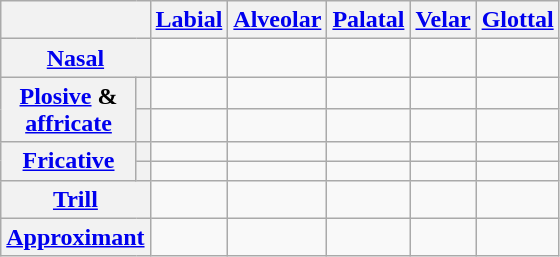<table class="wikitable" style="text-align:center;">
<tr>
<th colspan="2"></th>
<th><a href='#'>Labial</a></th>
<th><a href='#'>Alveolar</a></th>
<th><a href='#'>Palatal</a></th>
<th><a href='#'>Velar</a></th>
<th><a href='#'>Glottal</a></th>
</tr>
<tr>
<th colspan="2"><a href='#'>Nasal</a></th>
<td></td>
<td></td>
<td></td>
<td></td>
<td></td>
</tr>
<tr>
<th rowspan="2"><a href='#'>Plosive</a> &<br><a href='#'>affricate</a></th>
<th></th>
<td></td>
<td></td>
<td></td>
<td></td>
<td></td>
</tr>
<tr>
<th></th>
<td></td>
<td></td>
<td></td>
<td></td>
<td></td>
</tr>
<tr>
<th rowspan="2"><a href='#'>Fricative</a></th>
<th></th>
<td></td>
<td></td>
<td></td>
<td></td>
<td></td>
</tr>
<tr>
<th></th>
<td></td>
<td></td>
<td></td>
<td></td>
<td></td>
</tr>
<tr>
<th colspan="2"><a href='#'>Trill</a></th>
<td></td>
<td></td>
<td></td>
<td></td>
<td></td>
</tr>
<tr>
<th colspan="2"><a href='#'>Approximant</a></th>
<td></td>
<td></td>
<td></td>
<td></td>
<td></td>
</tr>
</table>
